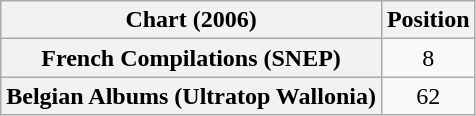<table class="wikitable sortable plainrowheaders" style="text-align:center">
<tr>
<th scope="col">Chart (2006)</th>
<th scope="col">Position</th>
</tr>
<tr>
<th scope="row">French Compilations (SNEP)</th>
<td>8</td>
</tr>
<tr>
<th scope="row">Belgian Albums (Ultratop Wallonia)</th>
<td>62</td>
</tr>
</table>
